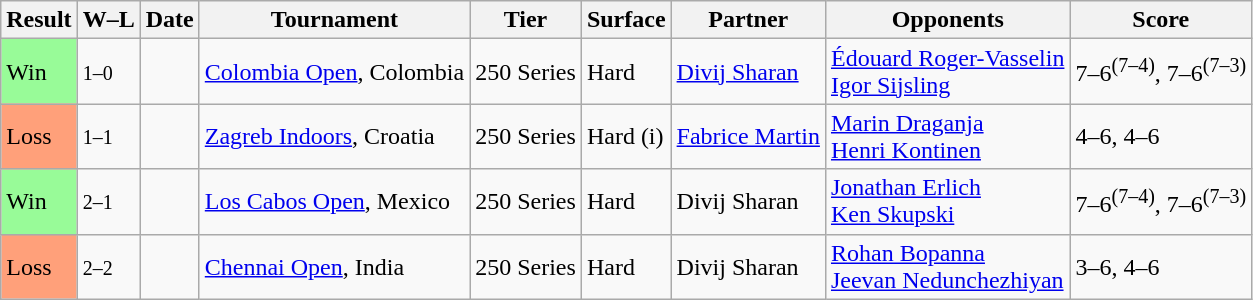<table class="sortable wikitable">
<tr>
<th>Result</th>
<th class="unsortable">W–L</th>
<th>Date</th>
<th>Tournament</th>
<th>Tier</th>
<th>Surface</th>
<th>Partner</th>
<th>Opponents</th>
<th class="unsortable">Score</th>
</tr>
<tr>
<td bgcolor=98FB98>Win</td>
<td><small>1–0</small></td>
<td><a href='#'></a></td>
<td><a href='#'>Colombia Open</a>, Colombia</td>
<td>250 Series</td>
<td>Hard</td>
<td> <a href='#'>Divij Sharan</a></td>
<td> <a href='#'>Édouard Roger-Vasselin</a><br> <a href='#'>Igor Sijsling</a></td>
<td>7–6<sup>(7–4)</sup>, 7–6<sup>(7–3)</sup></td>
</tr>
<tr>
<td bgcolor=FFA07A>Loss</td>
<td><small>1–1</small></td>
<td><a href='#'></a></td>
<td><a href='#'>Zagreb Indoors</a>, Croatia</td>
<td>250 Series</td>
<td>Hard (i)</td>
<td> <a href='#'>Fabrice Martin</a></td>
<td> <a href='#'>Marin Draganja</a><br> <a href='#'>Henri Kontinen</a></td>
<td>4–6, 4–6</td>
</tr>
<tr>
<td bgcolor=98FB98>Win</td>
<td><small>2–1</small></td>
<td><a href='#'></a></td>
<td><a href='#'>Los Cabos Open</a>, Mexico</td>
<td>250 Series</td>
<td>Hard</td>
<td> Divij Sharan</td>
<td> <a href='#'>Jonathan Erlich</a><br> <a href='#'>Ken Skupski</a></td>
<td>7–6<sup>(7–4)</sup>, 7–6<sup>(7–3)</sup></td>
</tr>
<tr>
<td bgcolor=FFA07A>Loss</td>
<td><small>2–2</small></td>
<td><a href='#'></a></td>
<td><a href='#'>Chennai Open</a>, India</td>
<td>250 Series</td>
<td>Hard</td>
<td> Divij Sharan</td>
<td> <a href='#'>Rohan Bopanna</a><br> <a href='#'>Jeevan Nedunchezhiyan</a></td>
<td>3–6, 4–6</td>
</tr>
</table>
